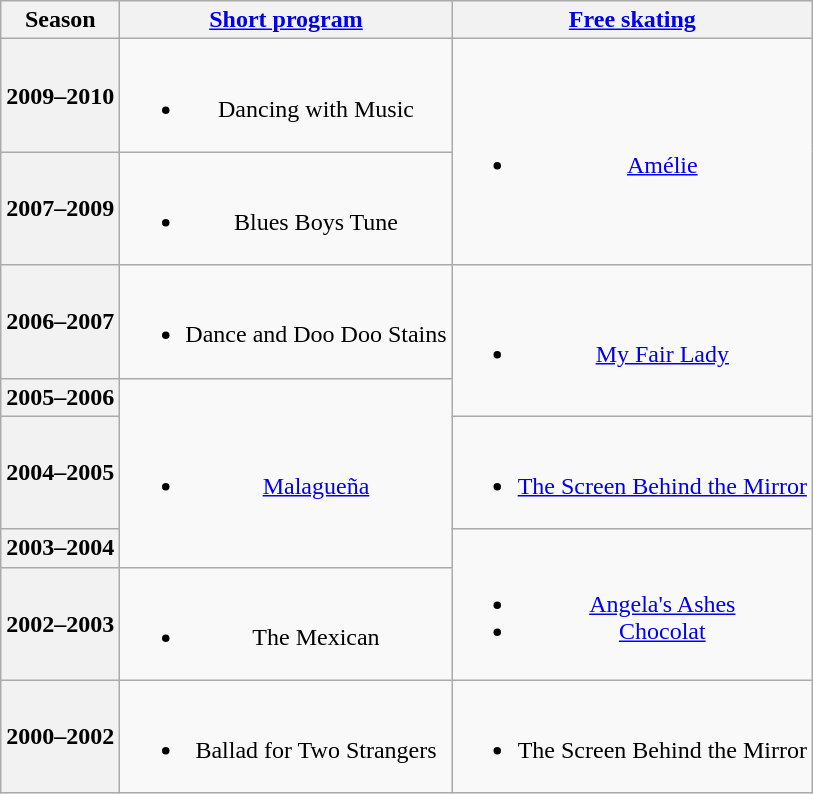<table class=wikitable style=text-align:center>
<tr>
<th>Season</th>
<th><a href='#'>Short program</a></th>
<th><a href='#'>Free skating</a></th>
</tr>
<tr>
<th>2009–2010 <br> </th>
<td><br><ul><li>Dancing with Music</li></ul></td>
<td rowspan=2><br><ul><li><a href='#'>Amélie</a> <br></li></ul></td>
</tr>
<tr>
<th>2007–2009 <br> </th>
<td><br><ul><li>Blues Boys Tune <br></li></ul></td>
</tr>
<tr>
<th>2006–2007 <br> </th>
<td><br><ul><li>Dance and Doo Doo Stains</li></ul></td>
<td rowspan=2><br><ul><li><a href='#'>My Fair Lady</a> <br></li></ul></td>
</tr>
<tr>
<th>2005–2006 <br> </th>
<td rowspan=3><br><ul><li><a href='#'>Malagueña</a> <br></li></ul></td>
</tr>
<tr>
<th>2004–2005 <br> </th>
<td><br><ul><li><a href='#'>The Screen Behind the Mirror</a> <br></li></ul></td>
</tr>
<tr>
<th>2003–2004 <br> </th>
<td rowspan=2><br><ul><li><a href='#'>Angela's Ashes</a> <br></li><li><a href='#'>Chocolat</a> <br></li></ul></td>
</tr>
<tr>
<th>2002–2003 <br> </th>
<td><br><ul><li>The Mexican <br></li></ul></td>
</tr>
<tr>
<th>2000–2002 <br> </th>
<td><br><ul><li>Ballad for Two Strangers <br></li></ul></td>
<td><br><ul><li>The Screen Behind the Mirror <br></li></ul></td>
</tr>
</table>
